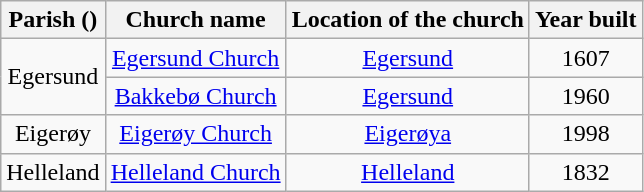<table class="wikitable" style="text-align:center">
<tr>
<th>Parish ()</th>
<th>Church name</th>
<th>Location of the church</th>
<th>Year built</th>
</tr>
<tr>
<td rowspan="2">Egersund</td>
<td><a href='#'>Egersund Church</a></td>
<td><a href='#'>Egersund</a></td>
<td>1607</td>
</tr>
<tr>
<td><a href='#'>Bakkebø Church</a></td>
<td><a href='#'>Egersund</a></td>
<td>1960</td>
</tr>
<tr>
<td rowspan="1">Eigerøy</td>
<td><a href='#'>Eigerøy Church</a></td>
<td><a href='#'>Eigerøya</a></td>
<td>1998</td>
</tr>
<tr>
<td rowspan="1">Helleland</td>
<td><a href='#'>Helleland Church</a></td>
<td><a href='#'>Helleland</a></td>
<td>1832</td>
</tr>
</table>
